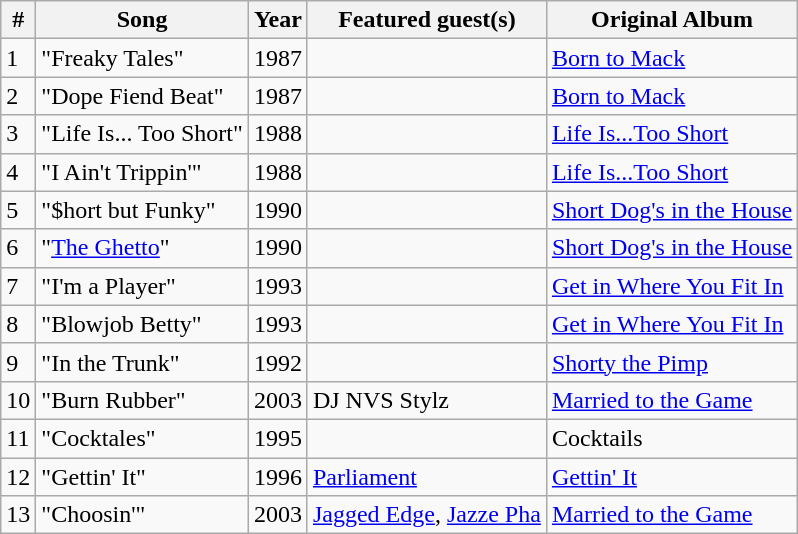<table class="wikitable">
<tr>
<th>#</th>
<th>Song</th>
<th>Year</th>
<th>Featured guest(s)</th>
<th>Original Album</th>
</tr>
<tr>
<td>1</td>
<td>"Freaky Tales"</td>
<td>1987</td>
<td></td>
<td><a href='#'>Born to Mack</a></td>
</tr>
<tr>
<td>2</td>
<td>"Dope Fiend Beat"</td>
<td>1987</td>
<td></td>
<td><a href='#'>Born to Mack</a></td>
</tr>
<tr>
<td>3</td>
<td>"Life Is... Too Short"</td>
<td>1988</td>
<td></td>
<td><a href='#'>Life Is...Too Short</a></td>
</tr>
<tr>
<td>4</td>
<td>"I Ain't Trippin'"</td>
<td>1988</td>
<td></td>
<td><a href='#'>Life Is...Too Short</a></td>
</tr>
<tr>
<td>5</td>
<td>"$hort but Funky"</td>
<td>1990</td>
<td></td>
<td><a href='#'>Short Dog's in the House</a></td>
</tr>
<tr>
<td>6</td>
<td>"<a href='#'>The Ghetto</a>"</td>
<td>1990</td>
<td></td>
<td><a href='#'>Short Dog's in the House</a></td>
</tr>
<tr>
<td>7</td>
<td>"I'm a Player"</td>
<td>1993</td>
<td></td>
<td><a href='#'>Get in Where You Fit In</a></td>
</tr>
<tr>
<td>8</td>
<td>"Blowjob Betty"</td>
<td>1993</td>
<td></td>
<td><a href='#'>Get in Where You Fit In</a></td>
</tr>
<tr>
<td>9</td>
<td>"In the Trunk"</td>
<td>1992</td>
<td></td>
<td><a href='#'>Shorty the Pimp</a></td>
</tr>
<tr>
<td>10</td>
<td>"Burn Rubber"</td>
<td>2003</td>
<td>DJ NVS Stylz</td>
<td><a href='#'>Married to the Game</a></td>
</tr>
<tr>
<td>11</td>
<td>"Cocktales"</td>
<td>1995</td>
<td></td>
<td>Cocktails</td>
</tr>
<tr>
<td>12</td>
<td>"Gettin' It"</td>
<td>1996</td>
<td><a href='#'>Parliament</a></td>
<td><a href='#'>Gettin' It</a></td>
</tr>
<tr>
<td>13</td>
<td>"Choosin'"</td>
<td>2003</td>
<td><a href='#'>Jagged Edge</a>, <a href='#'>Jazze Pha</a></td>
<td><a href='#'>Married to the Game</a></td>
</tr>
</table>
